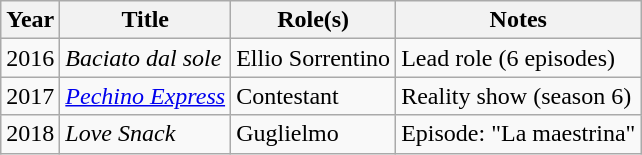<table class="wikitable plainrowheaders sortable">
<tr>
<th scope="col">Year</th>
<th scope="col">Title</th>
<th scope="col">Role(s)</th>
<th scope="col" class="unsortable">Notes</th>
</tr>
<tr>
<td>2016</td>
<td><em>Baciato dal sole</em></td>
<td>Ellio Sorrentino</td>
<td>Lead role (6 episodes)</td>
</tr>
<tr>
<td>2017</td>
<td><em><a href='#'>Pechino Express</a></em></td>
<td>Contestant</td>
<td>Reality show (season 6)</td>
</tr>
<tr>
<td>2018</td>
<td><em>Love Snack</em></td>
<td>Guglielmo</td>
<td>Episode: "La maestrina"</td>
</tr>
</table>
